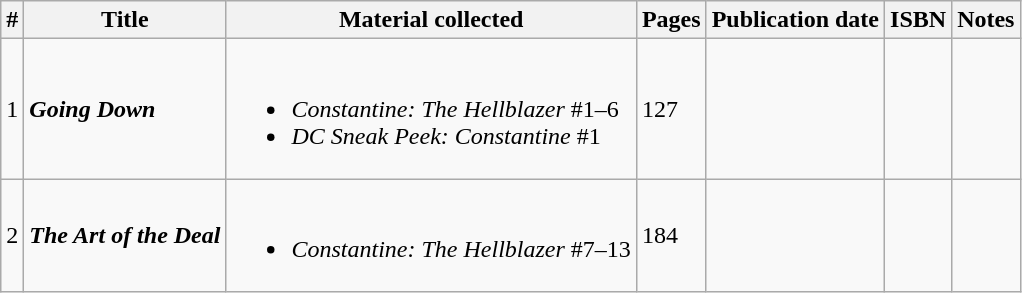<table class="wikitable">
<tr>
<th>#</th>
<th>Title</th>
<th>Material collected</th>
<th>Pages</th>
<th>Publication date</th>
<th>ISBN</th>
<th>Notes</th>
</tr>
<tr>
<td>1</td>
<td><strong><em>Going Down</em></strong></td>
<td><br><ul><li><em>Constantine: The Hellblazer</em> #1–6</li><li><em>DC Sneak Peek: Constantine</em> #1</li></ul></td>
<td>127</td>
<td></td>
<td></td>
<td></td>
</tr>
<tr>
<td>2</td>
<td><strong><em>The Art of the Deal</em></strong></td>
<td><br><ul><li><em>Constantine: The Hellblazer</em> #7–13</li></ul></td>
<td>184</td>
<td></td>
<td></td>
<td></td>
</tr>
</table>
